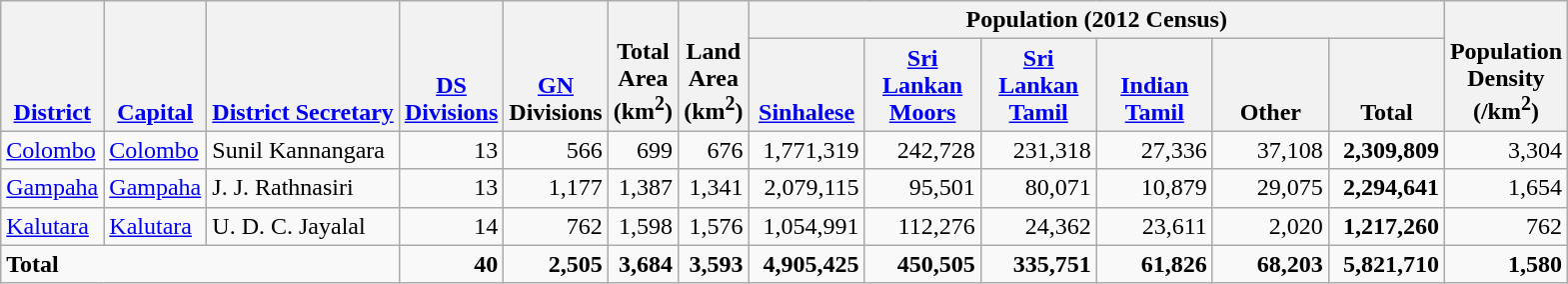<table class="wikitable" style="text-align:right;">
<tr style="vertical-align:bottom;">
<th rowspan=2><a href='#'>District</a></th>
<th rowspan=2><a href='#'>Capital</a></th>
<th rowspan=2><a href='#'>District Secretary</a></th>
<th rowspan=2><a href='#'>DS<br>Divisions</a></th>
<th rowspan=2><a href='#'>GN</a><br>Divisions<br></th>
<th rowspan=2>Total<br>Area<br>(km<sup>2</sup>)</th>
<th rowspan=2>Land<br>Area<br>(km<sup>2</sup>)</th>
<th colspan=6>Population (2012 Census)</th>
<th rowspan=2>Population<br>Density<br>(/km<sup>2</sup>)</th>
</tr>
<tr style="vertical-align:bottom;">
<th style="width:70px;"><a href='#'>Sinhalese</a></th>
<th style="width:70px;"><a href='#'>Sri Lankan Moors</a></th>
<th style="width:70px;"><a href='#'>Sri Lankan Tamil</a></th>
<th style="width:70px;"><a href='#'>Indian Tamil</a></th>
<th style="width:70px;">Other</th>
<th style="width:70px;">Total</th>
</tr>
<tr>
<td align=left><a href='#'>Colombo</a></td>
<td align=left><a href='#'>Colombo</a></td>
<td align=left>Sunil Kannangara</td>
<td>13</td>
<td>566</td>
<td>699</td>
<td>676</td>
<td>1,771,319</td>
<td>242,728</td>
<td>231,318</td>
<td>27,336</td>
<td>37,108</td>
<td><strong>2,309,809</strong></td>
<td>3,304</td>
</tr>
<tr>
<td align=left><a href='#'>Gampaha</a></td>
<td align=left><a href='#'>Gampaha</a></td>
<td align=left>J. J. Rathnasiri</td>
<td>13</td>
<td>1,177</td>
<td>1,387</td>
<td>1,341</td>
<td>2,079,115</td>
<td>95,501</td>
<td>80,071</td>
<td>10,879</td>
<td>29,075</td>
<td><strong>2,294,641</strong></td>
<td>1,654</td>
</tr>
<tr>
<td align=left><a href='#'>Kalutara</a></td>
<td align=left><a href='#'>Kalutara</a></td>
<td align=left>U. D. C. Jayalal</td>
<td>14</td>
<td>762</td>
<td>1,598</td>
<td>1,576</td>
<td>1,054,991</td>
<td>112,276</td>
<td>24,362</td>
<td>23,611</td>
<td>2,020</td>
<td><strong>1,217,260</strong></td>
<td>762</td>
</tr>
<tr style="font-weight:bold">
<td align=left colspan=3>Total</td>
<td>40</td>
<td>2,505</td>
<td>3,684</td>
<td>3,593</td>
<td>4,905,425</td>
<td>450,505</td>
<td>335,751</td>
<td>61,826</td>
<td>68,203</td>
<td>5,821,710</td>
<td>1,580</td>
</tr>
</table>
